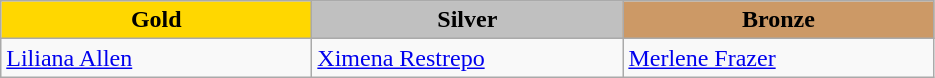<table class="wikitable" style="text-align:left">
<tr align="center">
<td width=200 bgcolor=gold><strong>Gold</strong></td>
<td width=200 bgcolor=silver><strong>Silver</strong></td>
<td width=200 bgcolor=CC9966><strong>Bronze</strong></td>
</tr>
<tr>
<td><a href='#'>Liliana Allen</a><br><em></em></td>
<td><a href='#'>Ximena Restrepo</a><br><em></em></td>
<td><a href='#'>Merlene Frazer</a><br><em></em></td>
</tr>
</table>
